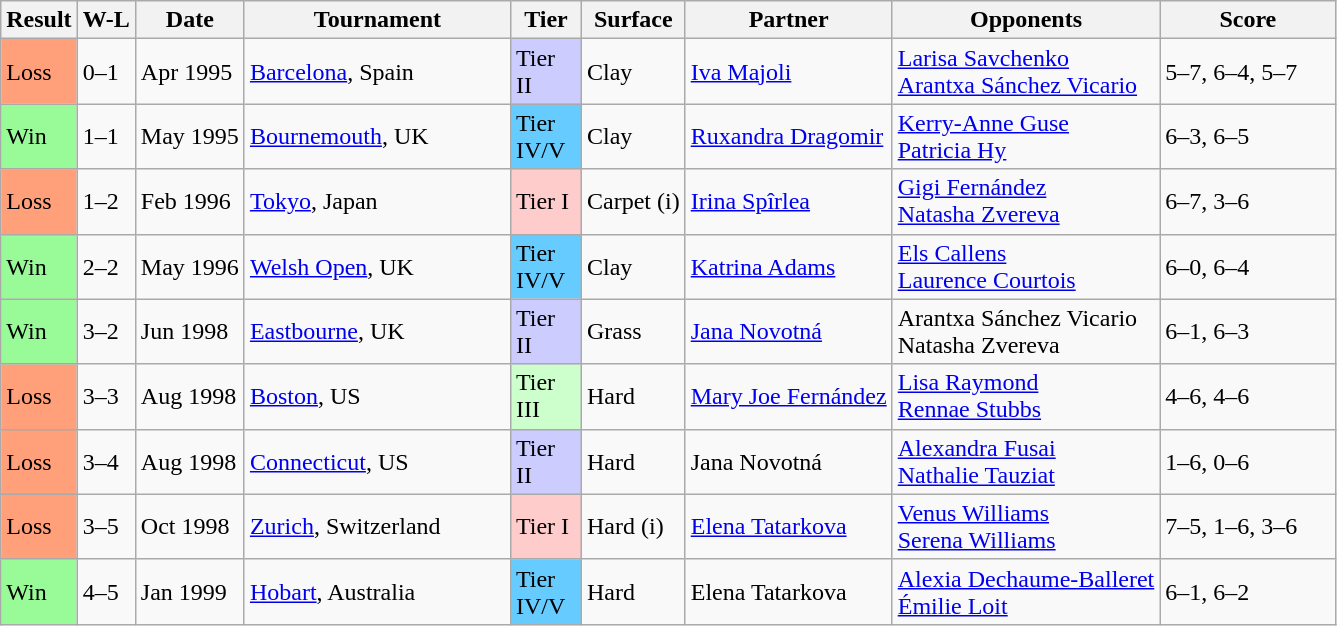<table class="sortable wikitable">
<tr>
<th>Result</th>
<th class="unsortable">W-L</th>
<th>Date</th>
<th style="width:170px">Tournament</th>
<th style="width:40px">Tier</th>
<th>Surface</th>
<th>Partner</th>
<th>Opponents</th>
<th style="width:110px" class="unsortable">Score</th>
</tr>
<tr>
<td style="background:#ffa07a;">Loss</td>
<td>0–1</td>
<td>Apr 1995</td>
<td><a href='#'>Barcelona</a>, Spain</td>
<td style="background:#ccccff;">Tier II</td>
<td>Clay</td>
<td> <a href='#'>Iva Majoli</a></td>
<td> <a href='#'>Larisa Savchenko</a> <br>  <a href='#'>Arantxa Sánchez Vicario</a></td>
<td>5–7, 6–4, 5–7</td>
</tr>
<tr>
<td style="background:#98fb98;">Win</td>
<td>1–1</td>
<td>May 1995</td>
<td><a href='#'>Bournemouth</a>, UK</td>
<td style="background:#66ccff;">Tier IV/V</td>
<td>Clay</td>
<td> <a href='#'>Ruxandra Dragomir</a></td>
<td> <a href='#'>Kerry-Anne Guse</a> <br>  <a href='#'>Patricia Hy</a></td>
<td>6–3, 6–5</td>
</tr>
<tr>
<td style="background:#ffa07a;">Loss</td>
<td>1–2</td>
<td>Feb 1996</td>
<td><a href='#'>Tokyo</a>, Japan</td>
<td style="background:#ffcccc;">Tier I</td>
<td>Carpet (i)</td>
<td> <a href='#'>Irina Spîrlea</a></td>
<td> <a href='#'>Gigi Fernández</a> <br>  <a href='#'>Natasha Zvereva</a></td>
<td>6–7, 3–6</td>
</tr>
<tr s>
<td style="background:#98fb98;">Win</td>
<td>2–2</td>
<td>May 1996</td>
<td><a href='#'>Welsh Open</a>, UK</td>
<td style="background:#66ccff;">Tier IV/V</td>
<td>Clay</td>
<td> <a href='#'>Katrina Adams</a></td>
<td> <a href='#'>Els Callens</a> <br>  <a href='#'>Laurence Courtois</a></td>
<td>6–0, 6–4</td>
</tr>
<tr>
<td style="background:#98fb98;">Win</td>
<td>3–2</td>
<td>Jun 1998</td>
<td><a href='#'>Eastbourne</a>, UK</td>
<td style="background:#ccccff;">Tier II</td>
<td>Grass</td>
<td> <a href='#'>Jana Novotná</a></td>
<td> Arantxa Sánchez Vicario <br>  Natasha Zvereva</td>
<td>6–1, 6–3</td>
</tr>
<tr>
<td style="background:#ffa07a;">Loss</td>
<td>3–3</td>
<td>Aug 1998</td>
<td><a href='#'>Boston</a>, US</td>
<td style="background:#ccffcc;">Tier III</td>
<td>Hard</td>
<td> <a href='#'>Mary Joe Fernández</a></td>
<td> <a href='#'>Lisa Raymond</a> <br>  <a href='#'>Rennae Stubbs</a></td>
<td>4–6, 4–6</td>
</tr>
<tr>
<td style="background:#ffa07a;">Loss</td>
<td>3–4</td>
<td>Aug 1998</td>
<td><a href='#'>Connecticut</a>, US</td>
<td style="background:#ccccff;">Tier II</td>
<td>Hard</td>
<td> Jana Novotná</td>
<td> <a href='#'>Alexandra Fusai</a> <br>  <a href='#'>Nathalie Tauziat</a></td>
<td>1–6, 0–6</td>
</tr>
<tr>
<td style="background:#ffa07a;">Loss</td>
<td>3–5</td>
<td>Oct 1998</td>
<td><a href='#'>Zurich</a>, Switzerland</td>
<td style="background:#ffcccc;">Tier I</td>
<td>Hard (i)</td>
<td> <a href='#'>Elena Tatarkova</a></td>
<td> <a href='#'>Venus Williams</a> <br>  <a href='#'>Serena Williams</a></td>
<td>7–5, 1–6, 3–6</td>
</tr>
<tr>
<td style="background:#98fb98;">Win</td>
<td>4–5</td>
<td>Jan 1999</td>
<td><a href='#'>Hobart</a>, Australia</td>
<td style="background:#66ccff;">Tier IV/V</td>
<td>Hard</td>
<td> Elena Tatarkova</td>
<td> <a href='#'>Alexia Dechaume-Balleret</a> <br>  <a href='#'>Émilie Loit</a></td>
<td>6–1, 6–2</td>
</tr>
</table>
